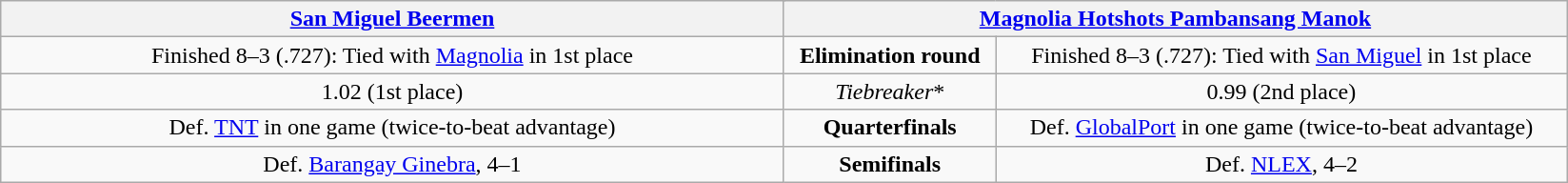<table class=wikitable style="text-align:center">
<tr>
<th colspan=2 width=45%><a href='#'>San Miguel Beermen</a></th>
<th colspan=2 width=45%><a href='#'>Magnolia Hotshots Pambansang Manok</a></th>
</tr>
<tr>
<td>Finished 8–3 (.727): Tied with <a href='#'>Magnolia</a> in 1st place</td>
<td colspan=2><strong>Elimination round</strong></td>
<td>Finished 8–3 (.727): Tied with <a href='#'>San Miguel</a> in 1st place</td>
</tr>
<tr>
<td>1.02 (1st place)</td>
<td colspan=2><em>Tiebreaker</em>*</td>
<td>0.99 (2nd place)</td>
</tr>
<tr>
<td>Def. <a href='#'>TNT</a> in one game (twice-to-beat advantage)</td>
<td colspan=2><strong>Quarterfinals</strong></td>
<td>Def. <a href='#'>GlobalPort</a> in one game (twice-to-beat advantage)</td>
</tr>
<tr>
<td>Def. <a href='#'>Barangay Ginebra</a>, 4–1</td>
<td colspan=2><strong>Semifinals</strong></td>
<td>Def. <a href='#'>NLEX</a>, 4–2</td>
</tr>
</table>
